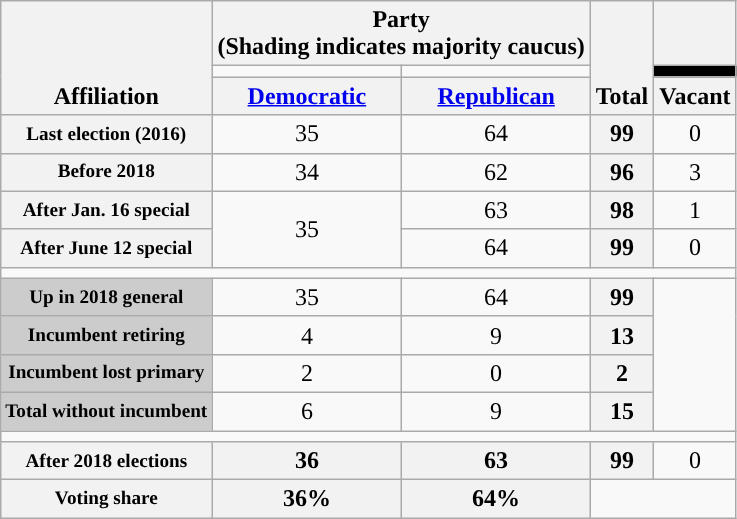<table class=wikitable style="text-align:center">
<tr style="vertical-align:bottom;">
<th rowspan=3>Affiliation</th>
<th colspan=2>Party <div>(Shading indicates majority caucus)</div></th>
<th rowspan=3>Total</th>
<th></th>
</tr>
<tr style="height:5px">
<td style="background-color:"></td>
<td style="background-color:"></td>
<td style="background-color:black"></td>
</tr>
<tr>
<th><a href='#'>Democratic</a></th>
<th><a href='#'>Republican</a></th>
<th>Vacant</th>
</tr>
<tr>
<th nowrap style="font-size:80%">Last election (2016)</th>
<td>35</td>
<td>64</td>
<th>99</th>
<td>0</td>
</tr>
<tr>
<th nowrap style="font-size:80%">Before 2018</th>
<td>34</td>
<td>62</td>
<th>96</th>
<td>3</td>
</tr>
<tr>
<th nowrap style="font-size:80%">After Jan. 16 special</th>
<td rowspan="2">35</td>
<td>63</td>
<th>98</th>
<td>1</td>
</tr>
<tr>
<th nowrap style="font-size:80%">After June 12 special</th>
<td>64</td>
<th>99</th>
<td>0</td>
</tr>
<tr>
<td colspan=99></td>
</tr>
<tr>
<th nowrap style="font-size:80%; background:#ccc">Up in 2018 general</th>
<td>35</td>
<td>64</td>
<th>99</th>
<td rowspan="4"></td>
</tr>
<tr>
<th nowrap style="font-size:80%; background:#ccc">Incumbent retiring</th>
<td>4</td>
<td>9</td>
<th>13</th>
</tr>
<tr>
<th nowrap style="font-size:80%; background:#ccc">Incumbent lost primary</th>
<td>2</td>
<td>0</td>
<th>2</th>
</tr>
<tr>
<th nowrap style="font-size:80%; background:#ccc">Total without incumbent</th>
<td>6</td>
<td>9</td>
<th>15</th>
</tr>
<tr>
<td colspan=99></td>
</tr>
<tr>
<th nowrap style="font-size:80%">After 2018 elections</th>
<th>36</th>
<th>63</th>
<th>99</th>
<td>0</td>
</tr>
<tr>
<th nowrap style="font-size:80%">Voting share</th>
<th>36%</th>
<th>64%</th>
<td colspan="2"></td>
</tr>
</table>
